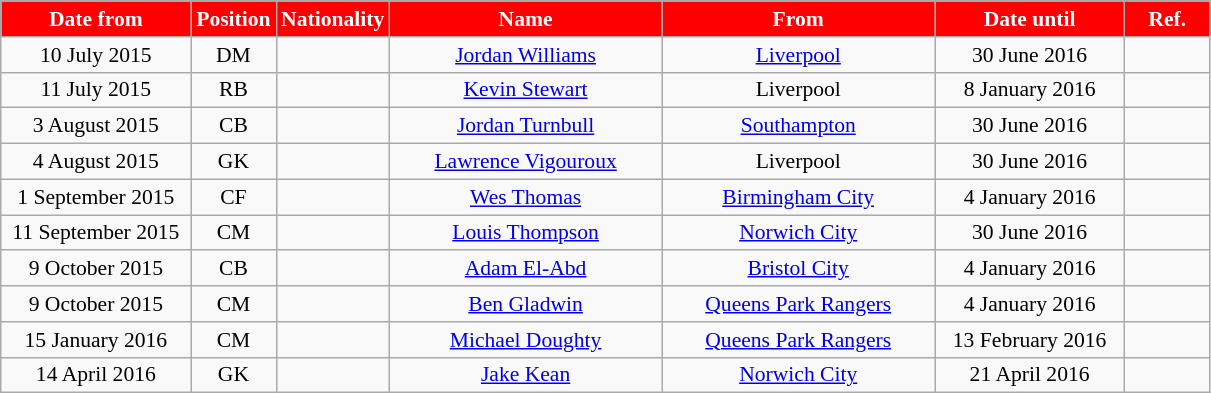<table class="wikitable"  style="text-align:center; font-size:90%; ">
<tr>
<th style="background:#FF0000; color:#FFFFFF; width:120px;">Date from</th>
<th style="background:#FF0000; color:#FFFFFF; width:50px;">Position</th>
<th style="background:#FF0000; color:#FFFFFF; width:50px;">Nationality</th>
<th style="background:#FF0000; color:#FFFFFF; width:175px;">Name</th>
<th style="background:#FF0000; color:#FFFFFF; width:175px;">From</th>
<th style="background:#FF0000; color:#FFFFFF; width:120px;">Date until</th>
<th style="background:#FF0000; color:#FFFFFF; width:50px;">Ref.</th>
</tr>
<tr>
<td>10 July 2015</td>
<td>DM</td>
<td></td>
<td><a href='#'>Jordan Williams</a></td>
<td><a href='#'>Liverpool</a></td>
<td>30 June 2016</td>
<td></td>
</tr>
<tr>
<td>11 July 2015</td>
<td>RB</td>
<td></td>
<td><a href='#'>Kevin Stewart</a></td>
<td>Liverpool</td>
<td>8 January 2016</td>
<td></td>
</tr>
<tr>
<td>3 August 2015</td>
<td>CB</td>
<td></td>
<td><a href='#'>Jordan Turnbull</a></td>
<td><a href='#'>Southampton</a></td>
<td>30 June 2016</td>
<td></td>
</tr>
<tr>
<td>4 August 2015</td>
<td>GK</td>
<td></td>
<td><a href='#'>Lawrence Vigouroux</a></td>
<td>Liverpool</td>
<td>30 June 2016</td>
<td></td>
</tr>
<tr>
<td>1 September 2015</td>
<td>CF</td>
<td></td>
<td><a href='#'>Wes Thomas</a></td>
<td><a href='#'>Birmingham City</a></td>
<td>4 January 2016</td>
<td></td>
</tr>
<tr>
<td>11 September 2015</td>
<td>CM</td>
<td></td>
<td><a href='#'>Louis Thompson</a></td>
<td><a href='#'>Norwich City</a></td>
<td>30 June 2016</td>
<td></td>
</tr>
<tr>
<td>9 October 2015</td>
<td>CB</td>
<td></td>
<td><a href='#'>Adam El-Abd</a></td>
<td><a href='#'>Bristol City</a></td>
<td>4 January 2016</td>
<td></td>
</tr>
<tr>
<td>9 October 2015</td>
<td>CM</td>
<td></td>
<td><a href='#'>Ben Gladwin</a></td>
<td><a href='#'>Queens Park Rangers</a></td>
<td>4 January 2016</td>
<td></td>
</tr>
<tr>
<td>15 January 2016</td>
<td>CM</td>
<td></td>
<td><a href='#'>Michael Doughty</a></td>
<td><a href='#'>Queens Park Rangers</a></td>
<td>13 February 2016</td>
<td></td>
</tr>
<tr>
<td>14 April 2016</td>
<td>GK</td>
<td></td>
<td><a href='#'>Jake Kean</a></td>
<td><a href='#'>Norwich City</a></td>
<td>21 April 2016</td>
<td></td>
</tr>
</table>
